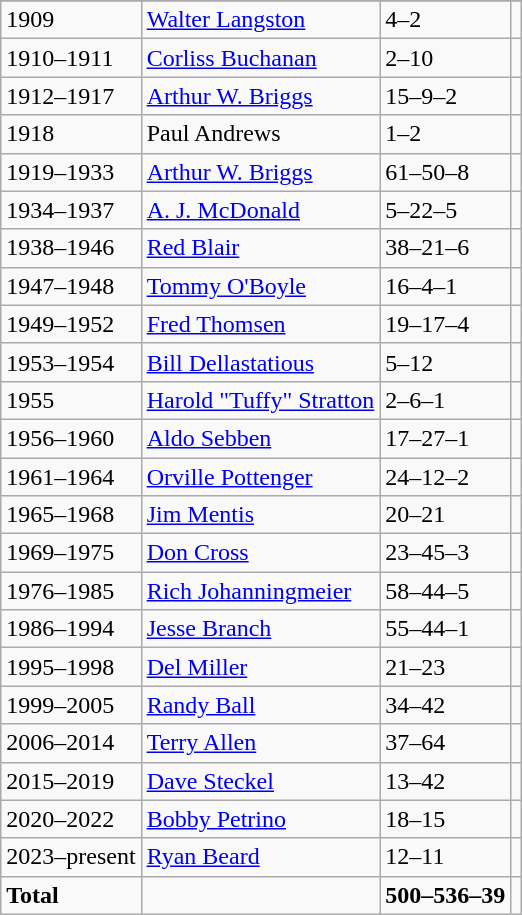<table class="wikitable">
<tr>
</tr>
<tr>
<td>1909</td>
<td><a href='#'>Walter Langston</a></td>
<td>4–2</td>
<td></td>
</tr>
<tr>
<td>1910–1911</td>
<td><a href='#'>Corliss Buchanan</a></td>
<td>2–10</td>
<td></td>
</tr>
<tr>
<td>1912–1917</td>
<td><a href='#'>Arthur W. Briggs</a></td>
<td>15–9–2</td>
<td></td>
</tr>
<tr>
<td>1918</td>
<td>Paul Andrews</td>
<td>1–2</td>
<td></td>
</tr>
<tr>
<td>1919–1933</td>
<td><a href='#'>Arthur W. Briggs</a></td>
<td>61–50–8</td>
<td></td>
</tr>
<tr>
<td>1934–1937</td>
<td><a href='#'>A. J. McDonald</a></td>
<td>5–22–5</td>
<td></td>
</tr>
<tr>
<td>1938–1946</td>
<td><a href='#'>Red Blair</a></td>
<td>38–21–6</td>
<td></td>
</tr>
<tr>
<td>1947–1948</td>
<td><a href='#'>Tommy O'Boyle</a></td>
<td>16–4–1</td>
<td></td>
</tr>
<tr>
<td>1949–1952</td>
<td><a href='#'>Fred Thomsen</a></td>
<td>19–17–4</td>
<td></td>
</tr>
<tr>
<td>1953–1954</td>
<td><a href='#'>Bill Dellastatious</a></td>
<td>5–12</td>
<td></td>
</tr>
<tr>
<td>1955</td>
<td><a href='#'>Harold "Tuffy" Stratton</a></td>
<td>2–6–1</td>
<td></td>
</tr>
<tr>
<td>1956–1960</td>
<td><a href='#'>Aldo Sebben</a></td>
<td>17–27–1</td>
<td></td>
</tr>
<tr>
<td>1961–1964</td>
<td><a href='#'>Orville Pottenger</a></td>
<td>24–12–2</td>
<td></td>
</tr>
<tr>
<td>1965–1968</td>
<td><a href='#'>Jim Mentis</a></td>
<td>20–21</td>
<td></td>
</tr>
<tr>
<td>1969–1975</td>
<td><a href='#'>Don Cross</a></td>
<td>23–45–3</td>
<td></td>
</tr>
<tr>
<td>1976–1985</td>
<td><a href='#'>Rich Johanningmeier</a></td>
<td>58–44–5</td>
<td></td>
</tr>
<tr>
<td>1986–1994</td>
<td><a href='#'>Jesse Branch</a></td>
<td>55–44–1</td>
<td></td>
</tr>
<tr>
<td>1995–1998</td>
<td><a href='#'>Del Miller</a></td>
<td>21–23</td>
<td></td>
</tr>
<tr>
<td>1999–2005</td>
<td><a href='#'>Randy Ball</a></td>
<td>34–42</td>
<td></td>
</tr>
<tr>
<td>2006–2014</td>
<td><a href='#'>Terry Allen</a></td>
<td>37–64</td>
<td></td>
</tr>
<tr>
<td>2015–2019</td>
<td><a href='#'>Dave Steckel</a></td>
<td>13–42</td>
<td></td>
</tr>
<tr>
<td>2020–2022</td>
<td><a href='#'>Bobby Petrino</a></td>
<td>18–15</td>
<td></td>
</tr>
<tr>
<td>2023–present</td>
<td><a href='#'>Ryan Beard</a></td>
<td>12–11</td>
<td></td>
</tr>
<tr>
<td><strong>Total</strong></td>
<td></td>
<td><strong>500–536–39</strong></td>
<td><strong></strong></td>
</tr>
</table>
